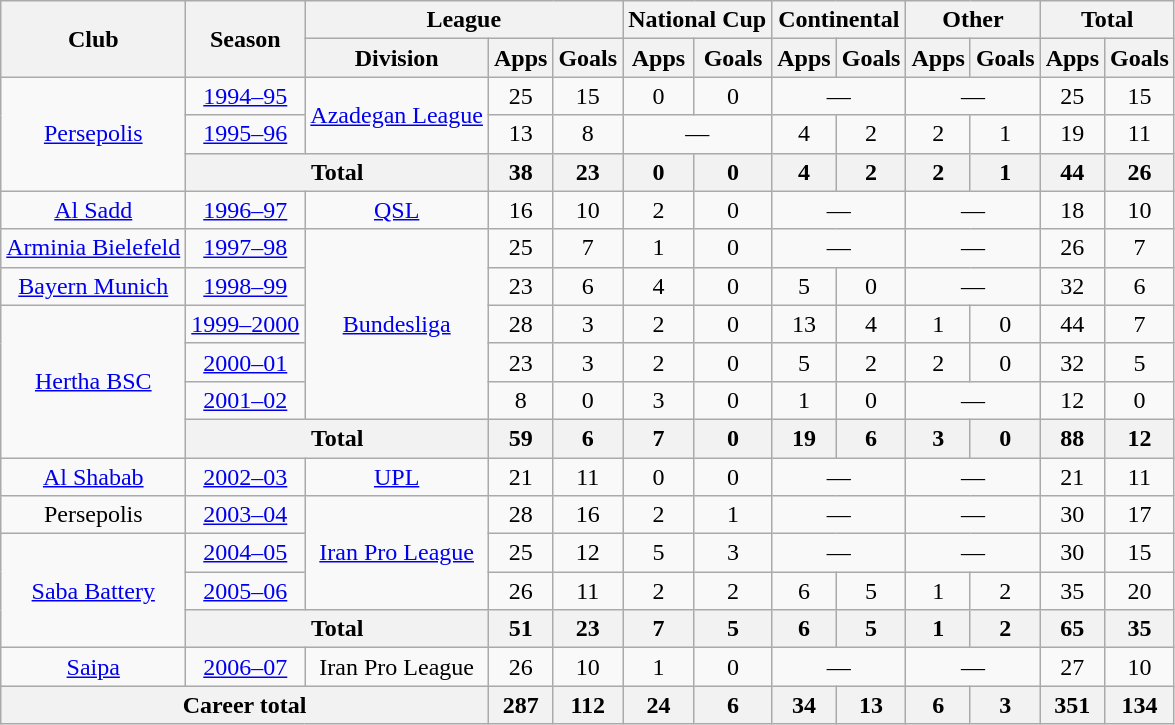<table class=wikitable style=text-align:center>
<tr>
<th rowspan="2">Club</th>
<th rowspan="2">Season</th>
<th colspan="3">League</th>
<th colspan="2">National Cup</th>
<th colspan="2">Continental</th>
<th colspan="2">Other</th>
<th colspan="2">Total</th>
</tr>
<tr>
<th>Division</th>
<th>Apps</th>
<th>Goals</th>
<th>Apps</th>
<th>Goals</th>
<th>Apps</th>
<th>Goals</th>
<th>Apps</th>
<th>Goals</th>
<th>Apps</th>
<th>Goals</th>
</tr>
<tr>
<td rowspan="3"><a href='#'>Persepolis</a></td>
<td><a href='#'>1994–95</a></td>
<td rowspan="2"><a href='#'>Azadegan League</a></td>
<td>25</td>
<td>15</td>
<td>0</td>
<td>0</td>
<td colspan="2">—</td>
<td colspan="2">—</td>
<td>25</td>
<td>15</td>
</tr>
<tr>
<td><a href='#'>1995–96</a></td>
<td>13</td>
<td>8</td>
<td colspan="2">—</td>
<td>4</td>
<td>2</td>
<td>2</td>
<td>1</td>
<td>19</td>
<td>11</td>
</tr>
<tr>
<th colspan="2">Total</th>
<th>38</th>
<th>23</th>
<th>0</th>
<th>0</th>
<th>4</th>
<th>2</th>
<th>2</th>
<th>1</th>
<th>44</th>
<th>26</th>
</tr>
<tr>
<td><a href='#'>Al Sadd</a></td>
<td><a href='#'>1996–97</a></td>
<td><a href='#'>QSL</a></td>
<td>16</td>
<td>10</td>
<td>2</td>
<td>0</td>
<td colspan="2">—</td>
<td colspan="2">—</td>
<td>18</td>
<td>10</td>
</tr>
<tr>
<td><a href='#'>Arminia Bielefeld</a></td>
<td><a href='#'>1997–98</a></td>
<td rowspan="5"><a href='#'>Bundesliga</a></td>
<td>25</td>
<td>7</td>
<td>1</td>
<td>0</td>
<td colspan="2">—</td>
<td colspan="2">—</td>
<td>26</td>
<td>7</td>
</tr>
<tr>
<td><a href='#'>Bayern Munich</a></td>
<td><a href='#'>1998–99</a></td>
<td>23</td>
<td>6</td>
<td>4</td>
<td>0</td>
<td>5</td>
<td>0</td>
<td colspan="2">—</td>
<td>32</td>
<td>6</td>
</tr>
<tr>
<td rowspan="4"><a href='#'>Hertha BSC</a></td>
<td><a href='#'>1999–2000</a></td>
<td>28</td>
<td>3</td>
<td>2</td>
<td>0</td>
<td>13</td>
<td>4</td>
<td>1</td>
<td>0</td>
<td>44</td>
<td>7</td>
</tr>
<tr>
<td><a href='#'>2000–01</a></td>
<td>23</td>
<td>3</td>
<td>2</td>
<td>0</td>
<td>5</td>
<td>2</td>
<td>2</td>
<td>0</td>
<td>32</td>
<td>5</td>
</tr>
<tr>
<td><a href='#'>2001–02</a></td>
<td>8</td>
<td>0</td>
<td>3</td>
<td>0</td>
<td>1</td>
<td>0</td>
<td colspan="2">—</td>
<td>12</td>
<td>0</td>
</tr>
<tr>
<th colspan="2">Total</th>
<th>59</th>
<th>6</th>
<th>7</th>
<th>0</th>
<th>19</th>
<th>6</th>
<th>3</th>
<th>0</th>
<th>88</th>
<th>12</th>
</tr>
<tr>
<td><a href='#'>Al Shabab</a></td>
<td><a href='#'>2002–03</a></td>
<td><a href='#'>UPL</a></td>
<td>21</td>
<td>11</td>
<td>0</td>
<td>0</td>
<td colspan="2">—</td>
<td colspan="2">—</td>
<td>21</td>
<td>11</td>
</tr>
<tr>
<td>Persepolis</td>
<td><a href='#'>2003–04</a></td>
<td rowspan="3"><a href='#'>Iran Pro League</a></td>
<td>28</td>
<td>16</td>
<td>2</td>
<td>1</td>
<td colspan="2">—</td>
<td colspan="2">—</td>
<td>30</td>
<td>17</td>
</tr>
<tr>
<td rowspan="3"><a href='#'>Saba Battery</a></td>
<td><a href='#'>2004–05</a></td>
<td>25</td>
<td>12</td>
<td>5</td>
<td>3</td>
<td colspan="2">—</td>
<td colspan="2">—</td>
<td>30</td>
<td>15</td>
</tr>
<tr>
<td><a href='#'>2005–06</a></td>
<td>26</td>
<td>11</td>
<td>2</td>
<td>2</td>
<td>6</td>
<td>5</td>
<td>1</td>
<td>2</td>
<td>35</td>
<td>20</td>
</tr>
<tr>
<th colspan="2">Total</th>
<th>51</th>
<th>23</th>
<th>7</th>
<th>5</th>
<th>6</th>
<th>5</th>
<th>1</th>
<th>2</th>
<th>65</th>
<th>35</th>
</tr>
<tr>
<td><a href='#'>Saipa</a></td>
<td><a href='#'>2006–07</a></td>
<td>Iran Pro League</td>
<td>26</td>
<td>10</td>
<td>1</td>
<td>0</td>
<td colspan="2">—</td>
<td colspan="2">—</td>
<td>27</td>
<td>10</td>
</tr>
<tr>
<th colspan="3">Career total</th>
<th>287</th>
<th>112</th>
<th>24</th>
<th>6</th>
<th>34</th>
<th>13</th>
<th>6</th>
<th>3</th>
<th>351</th>
<th>134</th>
</tr>
</table>
